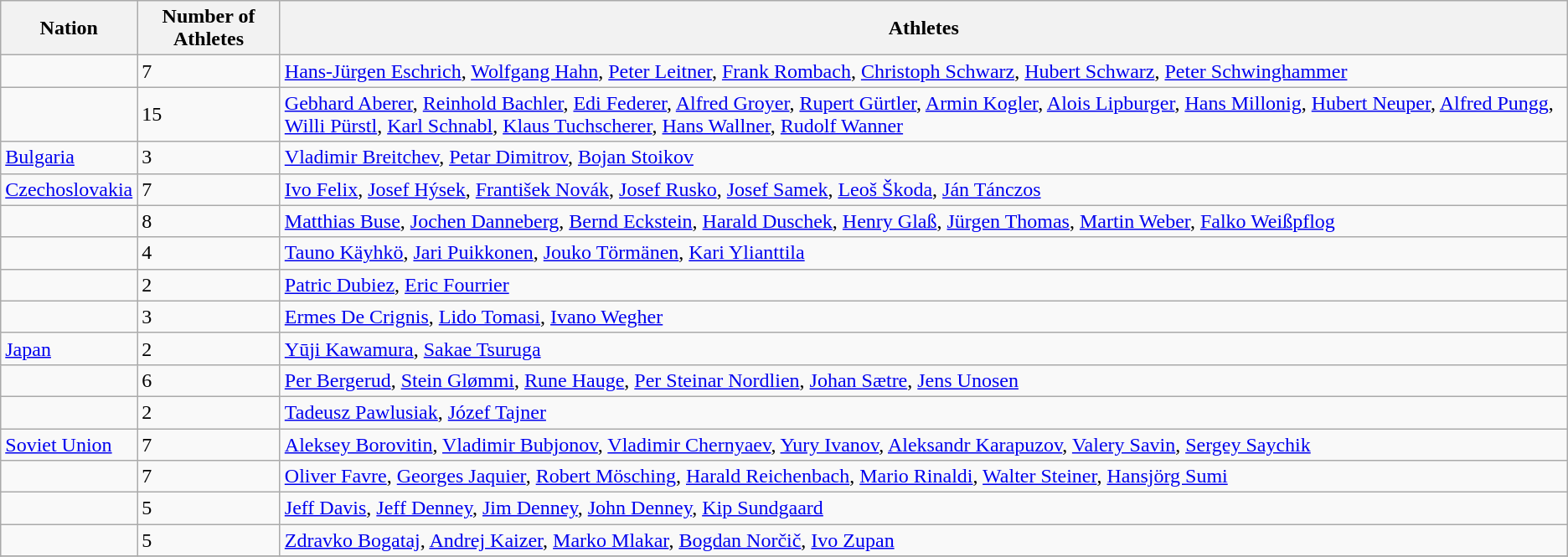<table class="wikitable sortable">
<tr>
<th class="unsortable">Nation</th>
<th>Number of Athletes</th>
<th class="unsortable">Athletes</th>
</tr>
<tr>
<td></td>
<td>7</td>
<td><a href='#'>Hans-Jürgen Eschrich</a>, <a href='#'>Wolfgang Hahn</a>, <a href='#'>Peter Leitner</a>, <a href='#'>Frank Rombach</a>, <a href='#'>Christoph Schwarz</a>, <a href='#'>Hubert Schwarz</a>, <a href='#'>Peter Schwinghammer</a></td>
</tr>
<tr>
<td></td>
<td>15</td>
<td><a href='#'>Gebhard Aberer</a>, <a href='#'>Reinhold Bachler</a>, <a href='#'>Edi Federer</a>, <a href='#'>Alfred Groyer</a>, <a href='#'>Rupert Gürtler</a>, <a href='#'>Armin Kogler</a>, <a href='#'>Alois Lipburger</a>, <a href='#'>Hans Millonig</a>, <a href='#'>Hubert Neuper</a>, <a href='#'>Alfred Pungg</a>, <a href='#'>Willi Pürstl</a>, <a href='#'>Karl Schnabl</a>, <a href='#'>Klaus Tuchscherer</a>, <a href='#'>Hans Wallner</a>, <a href='#'>Rudolf Wanner</a></td>
</tr>
<tr>
<td> <a href='#'>Bulgaria</a></td>
<td>3</td>
<td><a href='#'>Vladimir Breitchev</a>, <a href='#'>Petar Dimitrov</a>, <a href='#'>Bojan Stoikov</a></td>
</tr>
<tr>
<td> <a href='#'>Czechoslovakia</a></td>
<td>7</td>
<td><a href='#'>Ivo Felix</a>, <a href='#'>Josef Hýsek</a>, <a href='#'>František Novák</a>, <a href='#'>Josef Rusko</a>, <a href='#'>Josef Samek</a>, <a href='#'>Leoš Škoda</a>, <a href='#'>Ján Tánczos</a></td>
</tr>
<tr>
<td></td>
<td>8</td>
<td><a href='#'>Matthias Buse</a>, <a href='#'>Jochen Danneberg</a>, <a href='#'>Bernd Eckstein</a>, <a href='#'>Harald Duschek</a>, <a href='#'>Henry Glaß</a>, <a href='#'>Jürgen Thomas</a>, <a href='#'>Martin Weber</a>, <a href='#'>Falko Weißpflog</a></td>
</tr>
<tr>
<td></td>
<td>4</td>
<td><a href='#'>Tauno Käyhkö</a>, <a href='#'>Jari Puikkonen</a>, <a href='#'>Jouko Törmänen</a>, <a href='#'>Kari Ylianttila</a></td>
</tr>
<tr>
<td></td>
<td>2</td>
<td><a href='#'>Patric Dubiez</a>, <a href='#'>Eric Fourrier</a></td>
</tr>
<tr>
<td></td>
<td>3</td>
<td><a href='#'>Ermes De Crignis</a>, <a href='#'>Lido Tomasi</a>, <a href='#'>Ivano Wegher</a></td>
</tr>
<tr>
<td> <a href='#'>Japan</a></td>
<td>2</td>
<td><a href='#'>Yūji Kawamura</a>, <a href='#'>Sakae Tsuruga</a></td>
</tr>
<tr>
<td></td>
<td>6</td>
<td><a href='#'>Per Bergerud</a>, <a href='#'>Stein Glømmi</a>, <a href='#'>Rune Hauge</a>, <a href='#'>Per Steinar Nordlien</a>, <a href='#'>Johan Sætre</a>, <a href='#'>Jens Unosen</a></td>
</tr>
<tr>
<td></td>
<td>2</td>
<td><a href='#'>Tadeusz Pawlusiak</a>, <a href='#'>Józef Tajner</a></td>
</tr>
<tr>
<td> <a href='#'>Soviet Union</a></td>
<td>7</td>
<td><a href='#'>Aleksey Borovitin</a>, <a href='#'>Vladimir Bubjonov</a>, <a href='#'>Vladimir Chernyaev</a>, <a href='#'>Yury Ivanov</a>, <a href='#'>Aleksandr Karapuzov</a>, <a href='#'>Valery Savin</a>, <a href='#'>Sergey Saychik</a></td>
</tr>
<tr>
<td></td>
<td>7</td>
<td><a href='#'>Oliver Favre</a>, <a href='#'>Georges Jaquier</a>, <a href='#'>Robert Mösching</a>, <a href='#'>Harald Reichenbach</a>, <a href='#'>Mario Rinaldi</a>, <a href='#'>Walter Steiner</a>, <a href='#'>Hansjörg Sumi</a></td>
</tr>
<tr>
<td></td>
<td>5</td>
<td><a href='#'>Jeff Davis</a>, <a href='#'>Jeff Denney</a>, <a href='#'>Jim Denney</a>, <a href='#'>John Denney</a>, <a href='#'>Kip Sundgaard</a></td>
</tr>
<tr>
<td></td>
<td>5</td>
<td><a href='#'>Zdravko Bogataj</a>, <a href='#'>Andrej Kaizer</a>, <a href='#'>Marko Mlakar</a>, <a href='#'>Bogdan Norčič</a>, <a href='#'>Ivo Zupan</a></td>
</tr>
<tr>
</tr>
</table>
